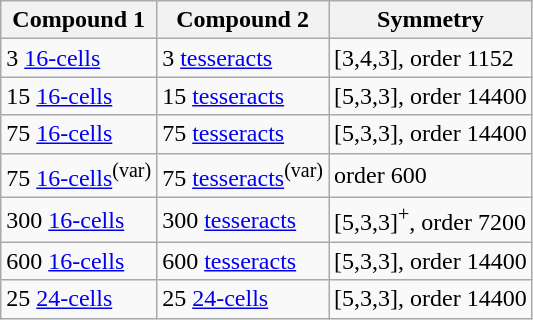<table class=wikitable>
<tr>
<th>Compound 1</th>
<th>Compound 2</th>
<th>Symmetry</th>
</tr>
<tr>
<td>3 <a href='#'>16-cells</a></td>
<td>3 <a href='#'>tesseracts</a></td>
<td>[3,4,3], order 1152</td>
</tr>
<tr>
<td>15 <a href='#'>16-cells</a></td>
<td>15 <a href='#'>tesseracts</a></td>
<td>[5,3,3], order 14400</td>
</tr>
<tr>
<td>75 <a href='#'>16-cells</a></td>
<td>75 <a href='#'>tesseracts</a></td>
<td>[5,3,3], order 14400</td>
</tr>
<tr>
<td>75 <a href='#'>16-cells</a><sup>(var)</sup></td>
<td>75 <a href='#'>tesseracts</a><sup>(var)</sup></td>
<td>order 600</td>
</tr>
<tr>
<td>300 <a href='#'>16-cells</a></td>
<td>300 <a href='#'>tesseracts</a></td>
<td>[5,3,3]<sup>+</sup>, order 7200</td>
</tr>
<tr>
<td>600 <a href='#'>16-cells</a></td>
<td>600 <a href='#'>tesseracts</a></td>
<td>[5,3,3], order 14400</td>
</tr>
<tr>
<td>25 <a href='#'>24-cells</a></td>
<td>25 <a href='#'>24-cells</a></td>
<td>[5,3,3], order 14400</td>
</tr>
</table>
